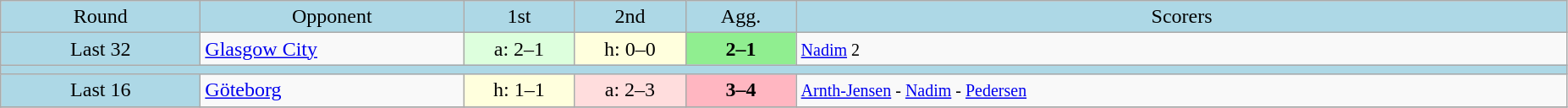<table class="wikitable" style="text-align:center">
<tr bgcolor=lightblue>
<td width=150px>Round</td>
<td width=200px>Opponent</td>
<td width=80px>1st</td>
<td width=80px>2nd</td>
<td width=80px>Agg.</td>
<td width=600px>Scorers</td>
</tr>
<tr>
<td bgcolor=lightblue>Last 32</td>
<td align=left> <a href='#'>Glasgow City</a></td>
<td bgcolor="#ddffdd">a: 2–1</td>
<td bgcolor="#ffffdd">h: 0–0</td>
<td bgcolor=lightgreen><strong>2–1</strong></td>
<td align=left><small><a href='#'>Nadim</a> 2</small></td>
</tr>
<tr bgcolor=lightblue>
<td colspan=6></td>
</tr>
<tr>
<td bgcolor=lightblue>Last 16</td>
<td align=left> <a href='#'>Göteborg</a></td>
<td bgcolor="#ffffdd">h: 1–1</td>
<td bgcolor="#ffdddd">a: 2–3</td>
<td bgcolor=lightpink><strong>3–4</strong></td>
<td align=left><small><a href='#'>Arnth-Jensen</a> - <a href='#'>Nadim</a> - <a href='#'>Pedersen</a></small></td>
</tr>
<tr>
</tr>
</table>
